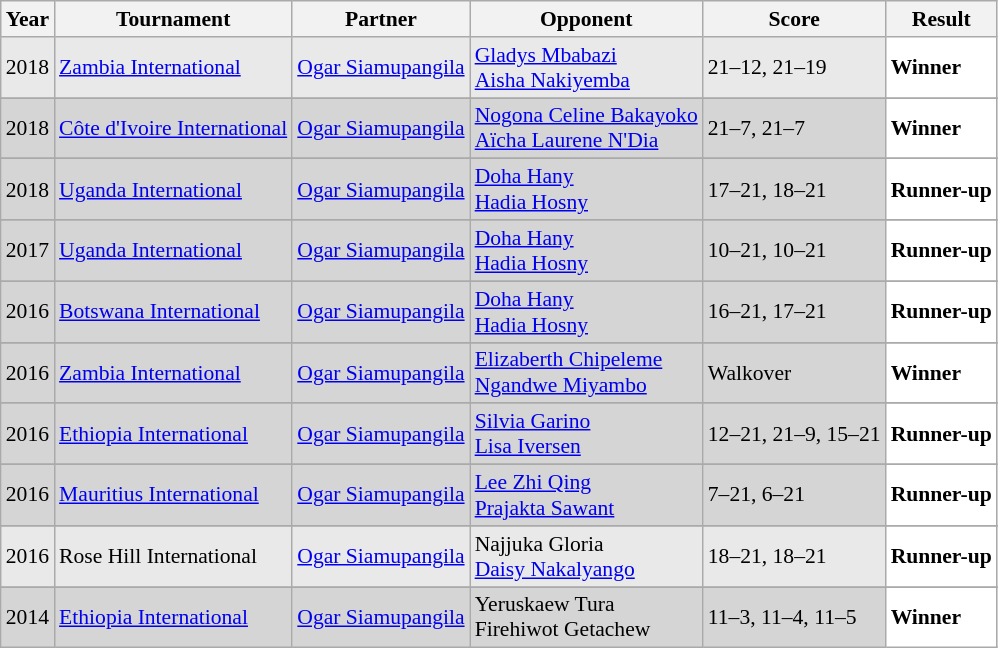<table class="sortable wikitable" style="font-size: 90%;">
<tr>
<th>Year</th>
<th>Tournament</th>
<th>Partner</th>
<th>Opponent</th>
<th>Score</th>
<th>Result</th>
</tr>
<tr style="background:#E9E9E9">
<td align="center">2018</td>
<td align="left"><a href='#'>Zambia International</a></td>
<td align="left"> <a href='#'>Ogar Siamupangila</a></td>
<td align="left"> <a href='#'>Gladys Mbabazi</a> <br>  <a href='#'>Aisha Nakiyemba</a></td>
<td align="left">21–12, 21–19</td>
<td style="text-align:left; background:white"> <strong>Winner</strong></td>
</tr>
<tr>
</tr>
<tr style="background:#D5D5D5">
<td align="center">2018</td>
<td align="left"><a href='#'>Côte d'Ivoire International</a></td>
<td align="left"> <a href='#'>Ogar Siamupangila</a></td>
<td align="left"> <a href='#'>Nogona Celine Bakayoko</a> <br>  <a href='#'>Aïcha Laurene N'Dia</a></td>
<td align="left">21–7, 21–7</td>
<td style="text-align:left; background:white"> <strong>Winner</strong></td>
</tr>
<tr>
</tr>
<tr style="background:#D5D5D5">
<td align="center">2018</td>
<td align="left"><a href='#'>Uganda International</a></td>
<td align="left"> <a href='#'>Ogar Siamupangila</a></td>
<td align="left"> <a href='#'>Doha Hany</a> <br>  <a href='#'>Hadia Hosny</a></td>
<td align="left">17–21, 18–21</td>
<td style="text-align:left; background:white"> <strong>Runner-up</strong></td>
</tr>
<tr>
</tr>
<tr style="background:#D5D5D5">
<td align="center">2017</td>
<td align="left"><a href='#'>Uganda International</a></td>
<td align="left"> <a href='#'>Ogar Siamupangila</a></td>
<td align="left"> <a href='#'>Doha Hany</a> <br>  <a href='#'>Hadia Hosny</a></td>
<td align="left">10–21, 10–21</td>
<td style="text-align:left; background:white"> <strong>Runner-up</strong></td>
</tr>
<tr>
</tr>
<tr style="background:#D5D5D5">
<td align="center">2016</td>
<td align="left"><a href='#'>Botswana International</a></td>
<td align="left"> <a href='#'>Ogar Siamupangila</a></td>
<td align="left"> <a href='#'>Doha Hany</a> <br>  <a href='#'>Hadia Hosny</a></td>
<td align="left">16–21, 17–21</td>
<td style="text-align:left; background:white"> <strong>Runner-up</strong></td>
</tr>
<tr>
</tr>
<tr style="background:#D5D5D5">
<td align="center">2016</td>
<td align="left"><a href='#'>Zambia International</a></td>
<td align="left"> <a href='#'>Ogar Siamupangila</a></td>
<td align="left"> <a href='#'>Elizaberth Chipeleme</a> <br>  <a href='#'>Ngandwe Miyambo</a></td>
<td align="left">Walkover</td>
<td style="text-align:left; background:white"> <strong>Winner</strong></td>
</tr>
<tr>
</tr>
<tr style="background:#D5D5D5">
<td align="center">2016</td>
<td align="left"><a href='#'>Ethiopia International</a></td>
<td align="left"> <a href='#'>Ogar Siamupangila</a></td>
<td align="left"> <a href='#'>Silvia Garino</a> <br>  <a href='#'>Lisa Iversen</a></td>
<td align="left">12–21, 21–9, 15–21</td>
<td style="text-align:left; background:white"> <strong>Runner-up</strong></td>
</tr>
<tr>
</tr>
<tr style="background:#D5D5D5">
<td align="center">2016</td>
<td align="left"><a href='#'>Mauritius International</a></td>
<td align="left"> <a href='#'>Ogar Siamupangila</a></td>
<td align="left"> <a href='#'>Lee Zhi Qing</a> <br>  <a href='#'>Prajakta Sawant</a></td>
<td align="left">7–21, 6–21</td>
<td style="text-align:left; background:white"> <strong>Runner-up</strong></td>
</tr>
<tr>
</tr>
<tr style="background:#E9E9E9">
<td align="center">2016</td>
<td align="left">Rose Hill International</td>
<td align="left"> <a href='#'>Ogar Siamupangila</a></td>
<td align="left"> Najjuka Gloria <br>  <a href='#'>Daisy Nakalyango</a></td>
<td align="left">18–21, 18–21</td>
<td style="text-align:left; background:white"> <strong>Runner-up</strong></td>
</tr>
<tr>
</tr>
<tr style="background:#D5D5D5">
<td align="center">2014</td>
<td align="left"><a href='#'>Ethiopia International</a></td>
<td align="left"> <a href='#'>Ogar Siamupangila</a></td>
<td align="left"> Yeruskaew Tura <br>  Firehiwot Getachew</td>
<td align="left">11–3, 11–4, 11–5</td>
<td style="text-align:left; background:white"> <strong>Winner</strong></td>
</tr>
</table>
